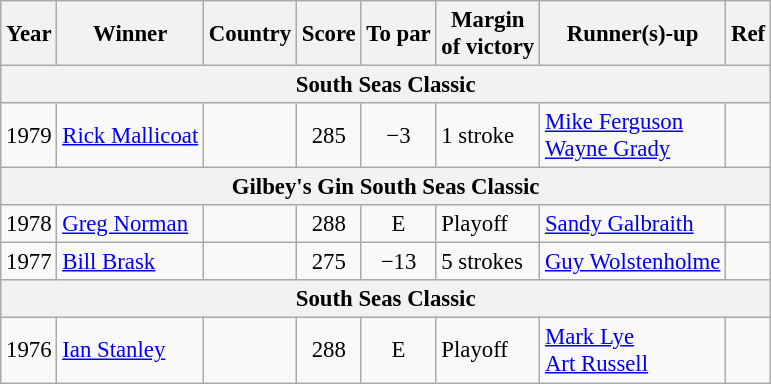<table class=wikitable style="font-size:95%">
<tr>
<th>Year</th>
<th>Winner</th>
<th>Country</th>
<th>Score</th>
<th>To par</th>
<th>Margin<br>of victory</th>
<th>Runner(s)-up</th>
<th>Ref</th>
</tr>
<tr>
<th colspan=9>South Seas Classic</th>
</tr>
<tr>
<td>1979</td>
<td><a href='#'>Rick Mallicoat</a></td>
<td></td>
<td align=center>285</td>
<td align=center>−3</td>
<td>1 stroke</td>
<td> <a href='#'>Mike Ferguson</a><br> <a href='#'>Wayne Grady</a></td>
<td></td>
</tr>
<tr>
<th colspan=9>Gilbey's Gin South Seas Classic</th>
</tr>
<tr>
<td>1978</td>
<td><a href='#'>Greg Norman</a></td>
<td></td>
<td align=center>288</td>
<td align=center>E</td>
<td>Playoff</td>
<td> <a href='#'>Sandy Galbraith</a></td>
<td></td>
</tr>
<tr>
<td>1977</td>
<td><a href='#'>Bill Brask</a></td>
<td></td>
<td align=center>275</td>
<td align=center>−13</td>
<td>5 strokes</td>
<td> <a href='#'>Guy Wolstenholme</a></td>
<td></td>
</tr>
<tr>
<th colspan=9>South Seas Classic</th>
</tr>
<tr>
<td>1976</td>
<td><a href='#'>Ian Stanley</a></td>
<td></td>
<td align=center>288</td>
<td align=center>E</td>
<td>Playoff</td>
<td> <a href='#'>Mark Lye</a><br> <a href='#'>Art Russell</a></td>
<td></td>
</tr>
</table>
